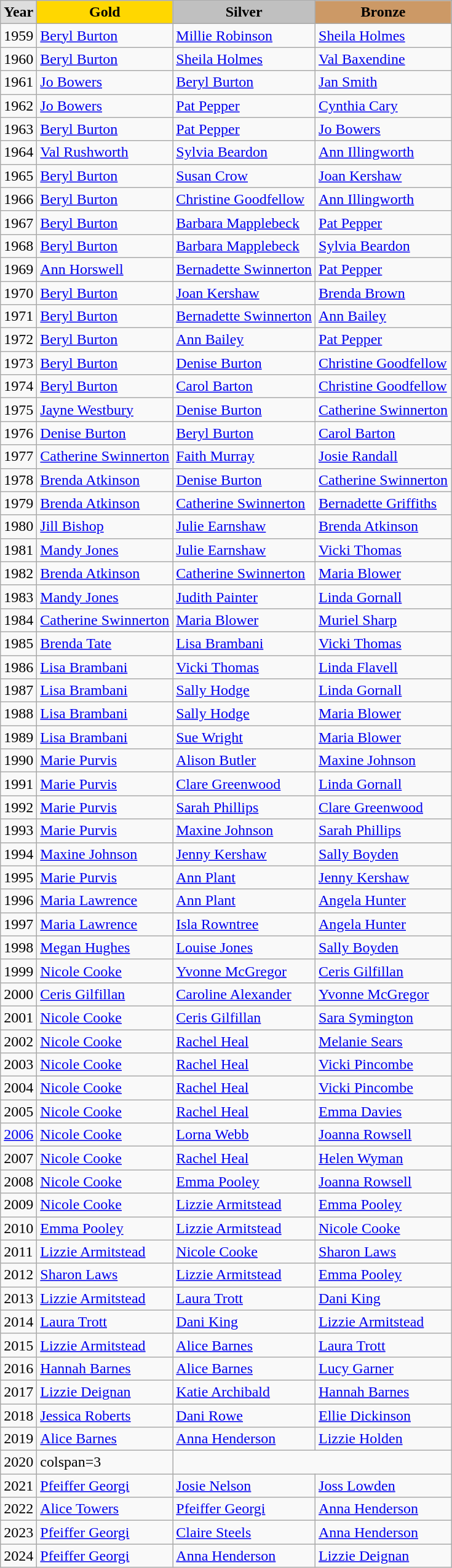<table class="wikitable" style="text-align:left;">
<tr style="text-align:center; font-weight:bold;">
<td style="background:#ddd; ">Year</td>
<td style="background:gold; ">Gold</td>
<td style="background:silver; ">Silver</td>
<td style="background:#c96; ">Bronze</td>
</tr>
<tr>
<td>1959</td>
<td><a href='#'>Beryl Burton</a></td>
<td><a href='#'>Millie Robinson</a></td>
<td><a href='#'>Sheila Holmes</a></td>
</tr>
<tr>
<td>1960</td>
<td><a href='#'>Beryl Burton</a></td>
<td><a href='#'>Sheila Holmes</a></td>
<td><a href='#'>Val Baxendine</a></td>
</tr>
<tr>
<td>1961</td>
<td><a href='#'>Jo Bowers</a></td>
<td><a href='#'>Beryl Burton</a></td>
<td><a href='#'>Jan Smith</a></td>
</tr>
<tr>
<td>1962</td>
<td><a href='#'>Jo Bowers</a></td>
<td><a href='#'>Pat Pepper</a></td>
<td><a href='#'>Cynthia Cary</a></td>
</tr>
<tr>
<td>1963</td>
<td><a href='#'>Beryl Burton</a></td>
<td><a href='#'>Pat Pepper</a></td>
<td><a href='#'>Jo Bowers</a></td>
</tr>
<tr>
<td>1964</td>
<td><a href='#'>Val Rushworth</a></td>
<td><a href='#'>Sylvia Beardon</a></td>
<td><a href='#'>Ann Illingworth</a></td>
</tr>
<tr>
<td>1965</td>
<td><a href='#'>Beryl Burton</a></td>
<td><a href='#'>Susan Crow</a></td>
<td><a href='#'>Joan Kershaw</a></td>
</tr>
<tr>
<td>1966</td>
<td><a href='#'>Beryl Burton</a></td>
<td><a href='#'>Christine Goodfellow</a></td>
<td><a href='#'>Ann Illingworth</a></td>
</tr>
<tr>
<td>1967</td>
<td><a href='#'>Beryl Burton</a></td>
<td><a href='#'>Barbara Mapplebeck</a></td>
<td><a href='#'>Pat Pepper</a></td>
</tr>
<tr>
<td>1968</td>
<td><a href='#'>Beryl Burton</a></td>
<td><a href='#'>Barbara Mapplebeck</a></td>
<td><a href='#'>Sylvia Beardon</a></td>
</tr>
<tr>
<td>1969</td>
<td><a href='#'>Ann Horswell</a></td>
<td><a href='#'>Bernadette Swinnerton</a></td>
<td><a href='#'>Pat Pepper</a></td>
</tr>
<tr>
<td>1970</td>
<td><a href='#'>Beryl Burton</a></td>
<td><a href='#'>Joan Kershaw</a></td>
<td><a href='#'>Brenda Brown</a></td>
</tr>
<tr>
<td>1971</td>
<td><a href='#'>Beryl Burton</a></td>
<td><a href='#'>Bernadette Swinnerton</a></td>
<td><a href='#'>Ann Bailey</a></td>
</tr>
<tr>
<td>1972</td>
<td><a href='#'>Beryl Burton</a></td>
<td><a href='#'>Ann Bailey</a></td>
<td><a href='#'>Pat Pepper</a></td>
</tr>
<tr>
<td>1973</td>
<td><a href='#'>Beryl Burton</a></td>
<td><a href='#'>Denise Burton</a></td>
<td><a href='#'>Christine Goodfellow</a></td>
</tr>
<tr>
<td>1974</td>
<td><a href='#'>Beryl Burton</a></td>
<td><a href='#'>Carol Barton</a></td>
<td><a href='#'>Christine Goodfellow</a></td>
</tr>
<tr>
<td>1975</td>
<td><a href='#'>Jayne Westbury</a></td>
<td><a href='#'>Denise Burton</a></td>
<td><a href='#'>Catherine Swinnerton</a></td>
</tr>
<tr>
<td>1976</td>
<td><a href='#'>Denise Burton</a></td>
<td><a href='#'>Beryl Burton</a></td>
<td><a href='#'>Carol Barton</a></td>
</tr>
<tr>
<td>1977</td>
<td><a href='#'>Catherine Swinnerton</a></td>
<td><a href='#'>Faith Murray</a></td>
<td><a href='#'>Josie Randall</a></td>
</tr>
<tr>
<td>1978</td>
<td><a href='#'>Brenda Atkinson</a></td>
<td><a href='#'>Denise Burton</a></td>
<td><a href='#'>Catherine Swinnerton</a></td>
</tr>
<tr>
<td>1979</td>
<td><a href='#'>Brenda Atkinson</a></td>
<td><a href='#'>Catherine Swinnerton</a></td>
<td><a href='#'>Bernadette Griffiths</a></td>
</tr>
<tr>
<td>1980</td>
<td><a href='#'>Jill Bishop</a></td>
<td><a href='#'>Julie Earnshaw</a></td>
<td><a href='#'>Brenda Atkinson</a></td>
</tr>
<tr>
<td>1981</td>
<td><a href='#'>Mandy Jones</a></td>
<td><a href='#'>Julie Earnshaw</a></td>
<td><a href='#'>Vicki Thomas</a></td>
</tr>
<tr>
<td>1982</td>
<td><a href='#'>Brenda Atkinson</a></td>
<td><a href='#'>Catherine Swinnerton</a></td>
<td><a href='#'>Maria Blower</a></td>
</tr>
<tr>
<td>1983</td>
<td><a href='#'>Mandy Jones</a></td>
<td><a href='#'>Judith Painter</a></td>
<td><a href='#'>Linda Gornall</a></td>
</tr>
<tr>
<td>1984</td>
<td><a href='#'>Catherine Swinnerton</a></td>
<td><a href='#'>Maria Blower</a></td>
<td><a href='#'>Muriel Sharp</a></td>
</tr>
<tr>
<td>1985</td>
<td><a href='#'>Brenda Tate</a></td>
<td><a href='#'>Lisa Brambani</a></td>
<td><a href='#'>Vicki Thomas</a></td>
</tr>
<tr>
<td>1986</td>
<td><a href='#'>Lisa Brambani</a></td>
<td><a href='#'>Vicki Thomas</a></td>
<td><a href='#'>Linda Flavell</a></td>
</tr>
<tr>
<td>1987</td>
<td><a href='#'>Lisa Brambani</a></td>
<td><a href='#'>Sally Hodge</a></td>
<td><a href='#'>Linda Gornall</a></td>
</tr>
<tr>
<td>1988</td>
<td><a href='#'>Lisa Brambani</a></td>
<td><a href='#'>Sally Hodge</a></td>
<td><a href='#'>Maria Blower</a></td>
</tr>
<tr>
<td>1989</td>
<td><a href='#'>Lisa Brambani</a></td>
<td><a href='#'>Sue Wright</a></td>
<td><a href='#'>Maria Blower</a></td>
</tr>
<tr>
<td>1990</td>
<td><a href='#'>Marie Purvis</a></td>
<td><a href='#'>Alison Butler</a></td>
<td><a href='#'>Maxine Johnson</a></td>
</tr>
<tr>
<td>1991</td>
<td><a href='#'>Marie Purvis</a></td>
<td><a href='#'>Clare Greenwood</a></td>
<td><a href='#'>Linda Gornall</a></td>
</tr>
<tr>
<td>1992</td>
<td><a href='#'>Marie Purvis</a></td>
<td><a href='#'>Sarah Phillips</a></td>
<td><a href='#'>Clare Greenwood</a></td>
</tr>
<tr>
<td>1993</td>
<td><a href='#'>Marie Purvis</a></td>
<td><a href='#'>Maxine Johnson</a></td>
<td><a href='#'>Sarah Phillips</a></td>
</tr>
<tr>
<td>1994</td>
<td><a href='#'>Maxine Johnson</a></td>
<td><a href='#'>Jenny Kershaw</a></td>
<td><a href='#'>Sally Boyden</a></td>
</tr>
<tr>
<td>1995</td>
<td><a href='#'>Marie Purvis</a></td>
<td><a href='#'>Ann Plant</a></td>
<td><a href='#'>Jenny Kershaw</a></td>
</tr>
<tr>
<td>1996</td>
<td><a href='#'>Maria Lawrence</a></td>
<td><a href='#'>Ann Plant</a></td>
<td><a href='#'>Angela Hunter</a></td>
</tr>
<tr>
<td>1997</td>
<td><a href='#'>Maria Lawrence</a></td>
<td><a href='#'>Isla Rowntree</a></td>
<td><a href='#'>Angela Hunter</a></td>
</tr>
<tr>
<td>1998</td>
<td><a href='#'>Megan Hughes</a></td>
<td><a href='#'>Louise Jones</a></td>
<td><a href='#'>Sally Boyden</a></td>
</tr>
<tr>
<td>1999</td>
<td><a href='#'>Nicole Cooke</a></td>
<td><a href='#'>Yvonne McGregor</a></td>
<td><a href='#'>Ceris Gilfillan</a></td>
</tr>
<tr>
<td>2000</td>
<td><a href='#'>Ceris Gilfillan</a></td>
<td><a href='#'>Caroline Alexander</a></td>
<td><a href='#'>Yvonne McGregor</a></td>
</tr>
<tr>
<td>2001</td>
<td><a href='#'>Nicole Cooke</a></td>
<td><a href='#'>Ceris Gilfillan</a></td>
<td><a href='#'>Sara Symington</a></td>
</tr>
<tr>
<td>2002</td>
<td><a href='#'>Nicole Cooke</a></td>
<td><a href='#'>Rachel Heal</a></td>
<td><a href='#'>Melanie Sears</a></td>
</tr>
<tr>
<td>2003</td>
<td><a href='#'>Nicole Cooke</a></td>
<td><a href='#'>Rachel Heal</a></td>
<td><a href='#'>Vicki Pincombe</a></td>
</tr>
<tr>
<td>2004</td>
<td><a href='#'>Nicole Cooke</a></td>
<td><a href='#'>Rachel Heal</a></td>
<td><a href='#'>Vicki Pincombe</a></td>
</tr>
<tr>
<td>2005</td>
<td><a href='#'>Nicole Cooke</a></td>
<td><a href='#'>Rachel Heal</a></td>
<td><a href='#'>Emma Davies</a></td>
</tr>
<tr>
<td><a href='#'>2006</a></td>
<td><a href='#'>Nicole Cooke</a></td>
<td><a href='#'>Lorna Webb</a></td>
<td><a href='#'>Joanna Rowsell</a></td>
</tr>
<tr>
<td>2007</td>
<td><a href='#'>Nicole Cooke</a></td>
<td><a href='#'>Rachel Heal</a></td>
<td><a href='#'>Helen Wyman</a></td>
</tr>
<tr>
<td>2008</td>
<td><a href='#'>Nicole Cooke</a></td>
<td><a href='#'>Emma Pooley</a></td>
<td><a href='#'>Joanna Rowsell</a></td>
</tr>
<tr>
<td>2009</td>
<td><a href='#'>Nicole Cooke</a></td>
<td><a href='#'>Lizzie Armitstead</a></td>
<td><a href='#'>Emma Pooley</a></td>
</tr>
<tr>
<td>2010</td>
<td><a href='#'>Emma Pooley</a></td>
<td><a href='#'>Lizzie Armitstead</a></td>
<td><a href='#'>Nicole Cooke</a></td>
</tr>
<tr>
<td>2011</td>
<td><a href='#'>Lizzie Armitstead</a></td>
<td><a href='#'>Nicole Cooke</a></td>
<td><a href='#'>Sharon Laws</a></td>
</tr>
<tr>
<td>2012</td>
<td><a href='#'>Sharon Laws</a></td>
<td><a href='#'>Lizzie Armitstead</a></td>
<td><a href='#'>Emma Pooley</a></td>
</tr>
<tr>
<td>2013</td>
<td><a href='#'>Lizzie Armitstead</a></td>
<td><a href='#'>Laura Trott</a></td>
<td><a href='#'>Dani King</a></td>
</tr>
<tr>
<td>2014</td>
<td><a href='#'>Laura Trott</a></td>
<td><a href='#'>Dani King</a></td>
<td><a href='#'>Lizzie Armitstead</a></td>
</tr>
<tr>
<td>2015</td>
<td><a href='#'>Lizzie Armitstead</a></td>
<td><a href='#'>Alice Barnes</a></td>
<td><a href='#'>Laura Trott</a></td>
</tr>
<tr>
<td>2016</td>
<td><a href='#'>Hannah Barnes</a></td>
<td><a href='#'>Alice Barnes</a></td>
<td><a href='#'>Lucy Garner</a></td>
</tr>
<tr>
<td>2017</td>
<td><a href='#'>Lizzie Deignan</a></td>
<td><a href='#'>Katie Archibald</a></td>
<td><a href='#'>Hannah Barnes</a></td>
</tr>
<tr>
<td>2018</td>
<td><a href='#'>Jessica Roberts</a></td>
<td><a href='#'>Dani Rowe</a></td>
<td><a href='#'>Ellie Dickinson</a></td>
</tr>
<tr>
<td>2019</td>
<td><a href='#'>Alice Barnes</a></td>
<td><a href='#'>Anna Henderson</a></td>
<td><a href='#'>Lizzie Holden</a></td>
</tr>
<tr>
<td>2020</td>
<td>colspan=3 </td>
</tr>
<tr>
<td>2021</td>
<td><a href='#'>Pfeiffer Georgi</a></td>
<td><a href='#'>Josie Nelson</a></td>
<td><a href='#'>Joss Lowden</a></td>
</tr>
<tr>
<td>2022</td>
<td><a href='#'>Alice Towers</a></td>
<td><a href='#'>Pfeiffer Georgi</a></td>
<td><a href='#'>Anna Henderson</a></td>
</tr>
<tr>
<td>2023</td>
<td><a href='#'>Pfeiffer Georgi</a></td>
<td><a href='#'>Claire Steels</a></td>
<td><a href='#'>Anna Henderson</a></td>
</tr>
<tr>
<td>2024</td>
<td><a href='#'>Pfeiffer Georgi</a></td>
<td><a href='#'>Anna Henderson</a></td>
<td><a href='#'>Lizzie Deignan</a></td>
</tr>
</table>
